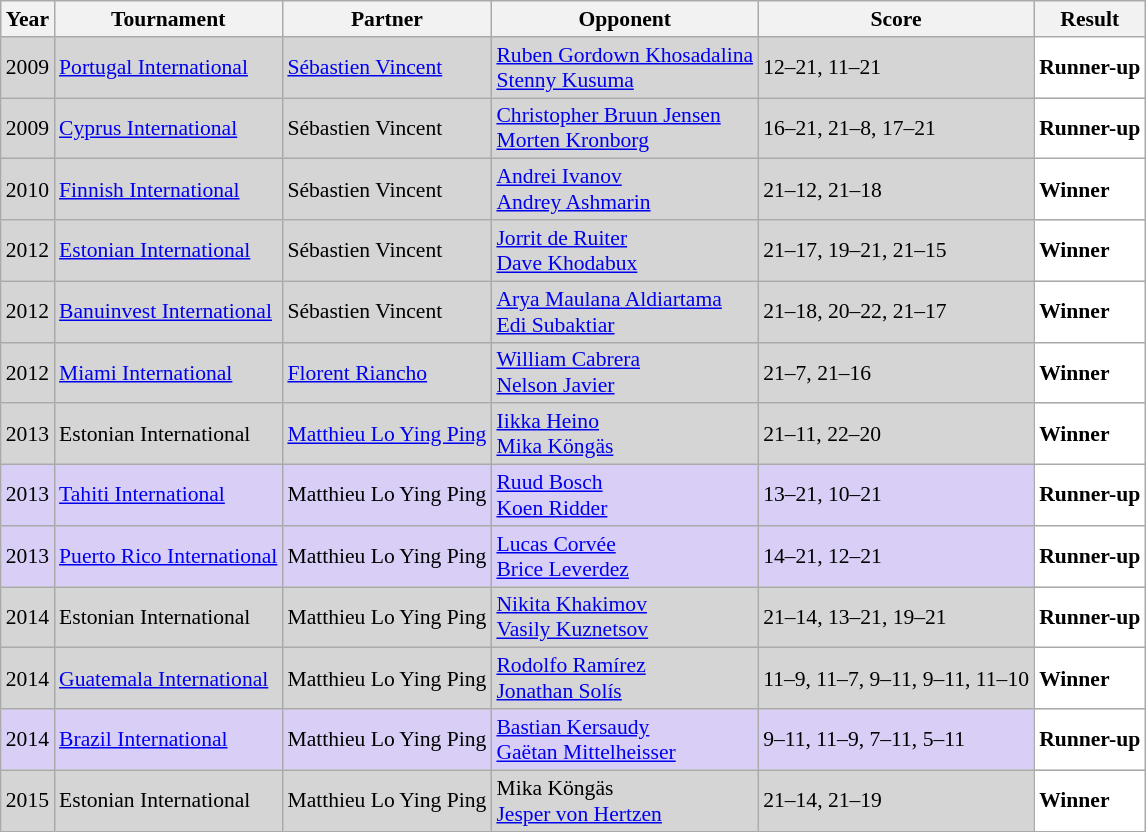<table class="sortable wikitable" style="font-size: 90%;">
<tr>
<th>Year</th>
<th>Tournament</th>
<th>Partner</th>
<th>Opponent</th>
<th>Score</th>
<th>Result</th>
</tr>
<tr style="background:#D5D5D5">
<td align="center">2009</td>
<td align="left"><a href='#'>Portugal International</a></td>
<td align="left"> <a href='#'>Sébastien Vincent</a></td>
<td align="left"> <a href='#'>Ruben Gordown Khosadalina</a><br> <a href='#'>Stenny Kusuma</a></td>
<td align="left">12–21, 11–21</td>
<td style="text-align:left; background:white"> <strong>Runner-up</strong></td>
</tr>
<tr style="background:#D5D5D5">
<td align="center">2009</td>
<td align="left"><a href='#'>Cyprus International</a></td>
<td align="left"> Sébastien Vincent</td>
<td align="left"> <a href='#'>Christopher Bruun Jensen</a><br> <a href='#'>Morten Kronborg</a></td>
<td align="left">16–21, 21–8, 17–21</td>
<td style="text-align:left; background:white"> <strong>Runner-up</strong></td>
</tr>
<tr style="background:#D5D5D5">
<td align="center">2010</td>
<td align="left"><a href='#'>Finnish International</a></td>
<td align="left"> Sébastien Vincent</td>
<td align="left"> <a href='#'>Andrei Ivanov</a><br> <a href='#'>Andrey Ashmarin</a></td>
<td align="left">21–12, 21–18</td>
<td style="text-align:left; background:white"> <strong>Winner</strong></td>
</tr>
<tr style="background:#D5D5D5">
<td align="center">2012</td>
<td align="left"><a href='#'>Estonian International</a></td>
<td align="left"> Sébastien Vincent</td>
<td align="left"> <a href='#'>Jorrit de Ruiter</a><br> <a href='#'>Dave Khodabux</a></td>
<td align="left">21–17, 19–21, 21–15</td>
<td style="text-align:left; background:white"> <strong>Winner</strong></td>
</tr>
<tr style="background:#D5D5D5">
<td align="center">2012</td>
<td align="left"><a href='#'>Banuinvest International</a></td>
<td align="left"> Sébastien Vincent</td>
<td align="left"> <a href='#'>Arya Maulana Aldiartama</a><br> <a href='#'>Edi Subaktiar</a></td>
<td align="left">21–18, 20–22, 21–17</td>
<td style="text-align:left; background:white"> <strong>Winner</strong></td>
</tr>
<tr style="background:#D5D5D5">
<td align="center">2012</td>
<td align="left"><a href='#'>Miami International</a></td>
<td align="left"> <a href='#'>Florent Riancho</a></td>
<td align="left"> <a href='#'>William Cabrera</a><br> <a href='#'>Nelson Javier</a></td>
<td align="left">21–7, 21–16</td>
<td style="text-align:left; background:white"> <strong>Winner</strong></td>
</tr>
<tr style="background:#D5D5D5">
<td align="center">2013</td>
<td align="left">Estonian International</td>
<td align="left"> <a href='#'>Matthieu Lo Ying Ping</a></td>
<td align="left"> <a href='#'>Iikka Heino</a><br> <a href='#'>Mika Köngäs</a></td>
<td align="left">21–11, 22–20</td>
<td style="text-align:left; background:white"> <strong>Winner</strong></td>
</tr>
<tr style="background:#D8CEF6">
<td align="center">2013</td>
<td align="left"><a href='#'>Tahiti International</a></td>
<td align="left"> Matthieu Lo Ying Ping</td>
<td align="left"> <a href='#'>Ruud Bosch</a><br> <a href='#'>Koen Ridder</a></td>
<td align="left">13–21, 10–21</td>
<td style="text-align:left; background:white"> <strong>Runner-up</strong></td>
</tr>
<tr style="background:#D8CEF6">
<td align="center">2013</td>
<td align="left"><a href='#'>Puerto Rico International</a></td>
<td align="left"> Matthieu Lo Ying Ping</td>
<td align="left"> <a href='#'>Lucas Corvée</a><br> <a href='#'>Brice Leverdez</a></td>
<td align="left">14–21, 12–21</td>
<td style="text-align:left; background:white"> <strong>Runner-up</strong></td>
</tr>
<tr style="background:#D5D5D5">
<td align="center">2014</td>
<td align="left">Estonian International</td>
<td align="left"> Matthieu Lo Ying Ping</td>
<td align="left"> <a href='#'>Nikita Khakimov</a><br> <a href='#'>Vasily Kuznetsov</a></td>
<td align="left">21–14, 13–21, 19–21</td>
<td style="text-align:left; background:white"> <strong>Runner-up</strong></td>
</tr>
<tr style="background:#D5D5D5">
<td align="center">2014</td>
<td align="left"><a href='#'>Guatemala International</a></td>
<td align="left"> Matthieu Lo Ying Ping</td>
<td align="left"> <a href='#'>Rodolfo Ramírez</a><br> <a href='#'>Jonathan Solís</a></td>
<td align="left">11–9, 11–7, 9–11, 9–11, 11–10</td>
<td style="text-align:left; background:white"> <strong>Winner</strong></td>
</tr>
<tr style="background:#D8CEF6">
<td align="center">2014</td>
<td align="left"><a href='#'>Brazil International</a></td>
<td align="left"> Matthieu Lo Ying Ping</td>
<td align="left"> <a href='#'>Bastian Kersaudy</a><br> <a href='#'>Gaëtan Mittelheisser</a></td>
<td align="left">9–11, 11–9, 7–11, 5–11</td>
<td style="text-align:left; background:white"> <strong>Runner-up</strong></td>
</tr>
<tr style="background:#D5D5D5">
<td align="center">2015</td>
<td align="left">Estonian International</td>
<td align="left"> Matthieu Lo Ying Ping</td>
<td align="left"> Mika Köngäs<br> <a href='#'>Jesper von Hertzen</a></td>
<td align="left">21–14, 21–19</td>
<td style="text-align:left; background:white"> <strong>Winner</strong></td>
</tr>
</table>
